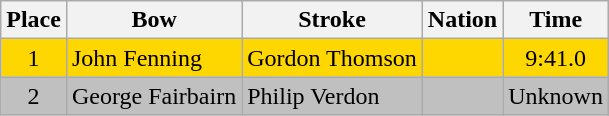<table class=wikitable>
<tr>
<th>Place</th>
<th>Bow</th>
<th>Stroke</th>
<th>Nation</th>
<th>Time</th>
</tr>
<tr bgcolor=gold>
<td align=center>1</td>
<td>John Fenning</td>
<td>Gordon Thomson</td>
<td></td>
<td align=center>9:41.0</td>
</tr>
<tr bgcolor=silver>
<td align=center>2</td>
<td>George Fairbairn</td>
<td>Philip Verdon</td>
<td></td>
<td align=center>Unknown</td>
</tr>
</table>
